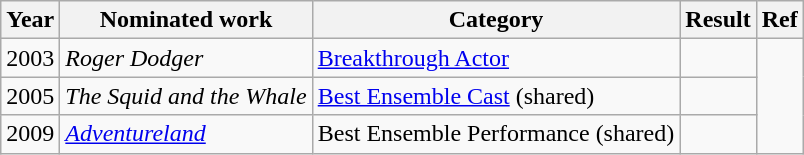<table class="wikitable">
<tr>
<th>Year</th>
<th>Nominated work</th>
<th>Category</th>
<th>Result</th>
<th>Ref</th>
</tr>
<tr>
<td>2003</td>
<td><em>Roger Dodger</em></td>
<td><a href='#'>Breakthrough Actor</a></td>
<td></td>
<td rowspan=3></td>
</tr>
<tr>
<td>2005</td>
<td><em>The Squid and the Whale</em></td>
<td><a href='#'>Best Ensemble Cast</a> (shared)</td>
<td></td>
</tr>
<tr>
<td>2009</td>
<td><em><a href='#'>Adventureland</a></em></td>
<td>Best Ensemble Performance (shared)</td>
<td></td>
</tr>
</table>
